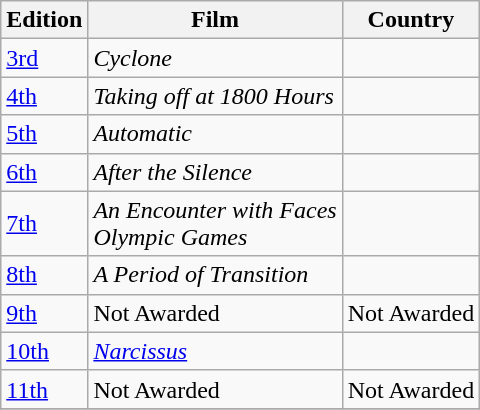<table class="wikitable sortable">
<tr>
<th>Edition</th>
<th>Film</th>
<th>Country</th>
</tr>
<tr>
<td><a href='#'>3rd</a></td>
<td><em>Cyclone</em></td>
<td></td>
</tr>
<tr>
<td><a href='#'>4th</a></td>
<td><em>Taking off at 1800 Hours</em></td>
<td></td>
</tr>
<tr>
<td><a href='#'>5th</a></td>
<td><em>Automatic</em></td>
<td></td>
</tr>
<tr>
<td><a href='#'>6th</a></td>
<td><em>After the Silence</em></td>
<td></td>
</tr>
<tr>
<td><a href='#'>7th</a></td>
<td><em>An Encounter with Faces</em><br><em>Olympic Games</em></td>
<td><br></td>
</tr>
<tr>
<td><a href='#'>8th</a></td>
<td><em>A Period of Transition</em></td>
<td></td>
</tr>
<tr>
<td><a href='#'>9th</a></td>
<td>Not Awarded</td>
<td>Not Awarded</td>
</tr>
<tr>
<td><a href='#'>10th</a></td>
<td><em><a href='#'>Narcissus</a></em></td>
<td></td>
</tr>
<tr>
<td><a href='#'>11th</a></td>
<td>Not Awarded</td>
<td>Not Awarded</td>
</tr>
<tr>
</tr>
</table>
